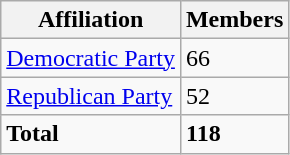<table class="wikitable">
<tr>
<th><strong>Affiliation</strong></th>
<th><strong>Members</strong></th>
</tr>
<tr>
<td><a href='#'>Democratic Party</a></td>
<td>66</td>
</tr>
<tr>
<td><a href='#'>Republican Party</a></td>
<td>52</td>
</tr>
<tr>
<td><strong>Total</strong></td>
<td><strong>118</strong></td>
</tr>
</table>
